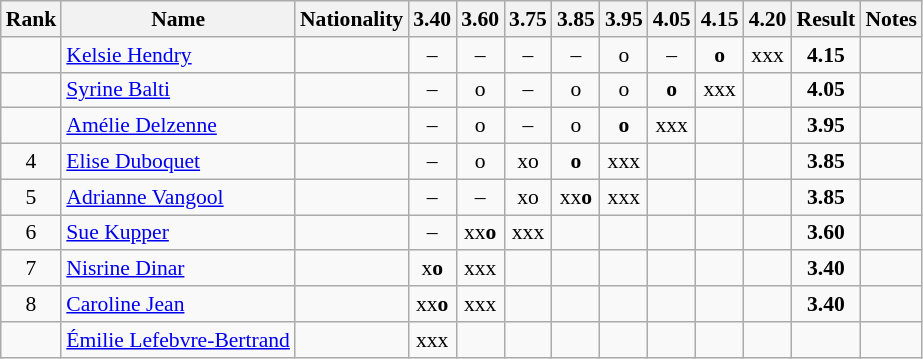<table class="wikitable sortable" style="text-align:center;font-size:90%">
<tr>
<th>Rank</th>
<th>Name</th>
<th>Nationality</th>
<th>3.40</th>
<th>3.60</th>
<th>3.75</th>
<th>3.85</th>
<th>3.95</th>
<th>4.05</th>
<th>4.15</th>
<th>4.20</th>
<th>Result</th>
<th>Notes</th>
</tr>
<tr>
<td></td>
<td align=left><a href='#'>Kelsie Hendry</a></td>
<td align=left></td>
<td>–</td>
<td>–</td>
<td>–</td>
<td>–</td>
<td>o</td>
<td>–</td>
<td><strong>o</strong></td>
<td>xxx</td>
<td><strong>4.15</strong></td>
<td></td>
</tr>
<tr>
<td></td>
<td align=left><a href='#'>Syrine Balti</a></td>
<td align=left></td>
<td>–</td>
<td>o</td>
<td>–</td>
<td>o</td>
<td>o</td>
<td><strong>o</strong></td>
<td>xxx</td>
<td></td>
<td><strong>4.05</strong></td>
<td></td>
</tr>
<tr>
<td></td>
<td align=left><a href='#'>Amélie Delzenne</a></td>
<td align=left></td>
<td>–</td>
<td>o</td>
<td>–</td>
<td>o</td>
<td><strong>o</strong></td>
<td>xxx</td>
<td></td>
<td></td>
<td><strong>3.95</strong></td>
<td></td>
</tr>
<tr>
<td>4</td>
<td align=left><a href='#'>Elise Duboquet</a></td>
<td align=left></td>
<td>–</td>
<td>o</td>
<td>xo</td>
<td><strong>o</strong></td>
<td>xxx</td>
<td></td>
<td></td>
<td></td>
<td><strong>3.85</strong></td>
<td></td>
</tr>
<tr>
<td>5</td>
<td align=left><a href='#'>Adrianne Vangool</a></td>
<td align=left></td>
<td>–</td>
<td>–</td>
<td>xo</td>
<td>xx<strong>o</strong></td>
<td>xxx</td>
<td></td>
<td></td>
<td></td>
<td><strong>3.85</strong></td>
<td></td>
</tr>
<tr>
<td>6</td>
<td align=left><a href='#'>Sue Kupper</a></td>
<td align=left></td>
<td>–</td>
<td>xx<strong>o</strong></td>
<td>xxx</td>
<td></td>
<td></td>
<td></td>
<td></td>
<td></td>
<td><strong>3.60</strong></td>
<td></td>
</tr>
<tr>
<td>7</td>
<td align=left><a href='#'>Nisrine Dinar</a></td>
<td align=left></td>
<td>x<strong>o</strong></td>
<td>xxx</td>
<td></td>
<td></td>
<td></td>
<td></td>
<td></td>
<td></td>
<td><strong>3.40</strong></td>
<td></td>
</tr>
<tr>
<td>8</td>
<td align=left><a href='#'>Caroline Jean</a></td>
<td align=left></td>
<td>xx<strong>o</strong></td>
<td>xxx</td>
<td></td>
<td></td>
<td></td>
<td></td>
<td></td>
<td></td>
<td><strong>3.40</strong></td>
<td></td>
</tr>
<tr>
<td></td>
<td align=left><a href='#'>Émilie Lefebvre-Bertrand</a></td>
<td align=left></td>
<td>xxx</td>
<td></td>
<td></td>
<td></td>
<td></td>
<td></td>
<td></td>
<td></td>
<td><strong></strong></td>
<td></td>
</tr>
</table>
